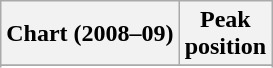<table class="wikitable sortable plainrowheaders" style="text-align:center">
<tr>
<th scope="col">Chart (2008–09)</th>
<th scope="col">Peak<br> position</th>
</tr>
<tr>
</tr>
<tr>
</tr>
<tr>
</tr>
<tr>
</tr>
</table>
